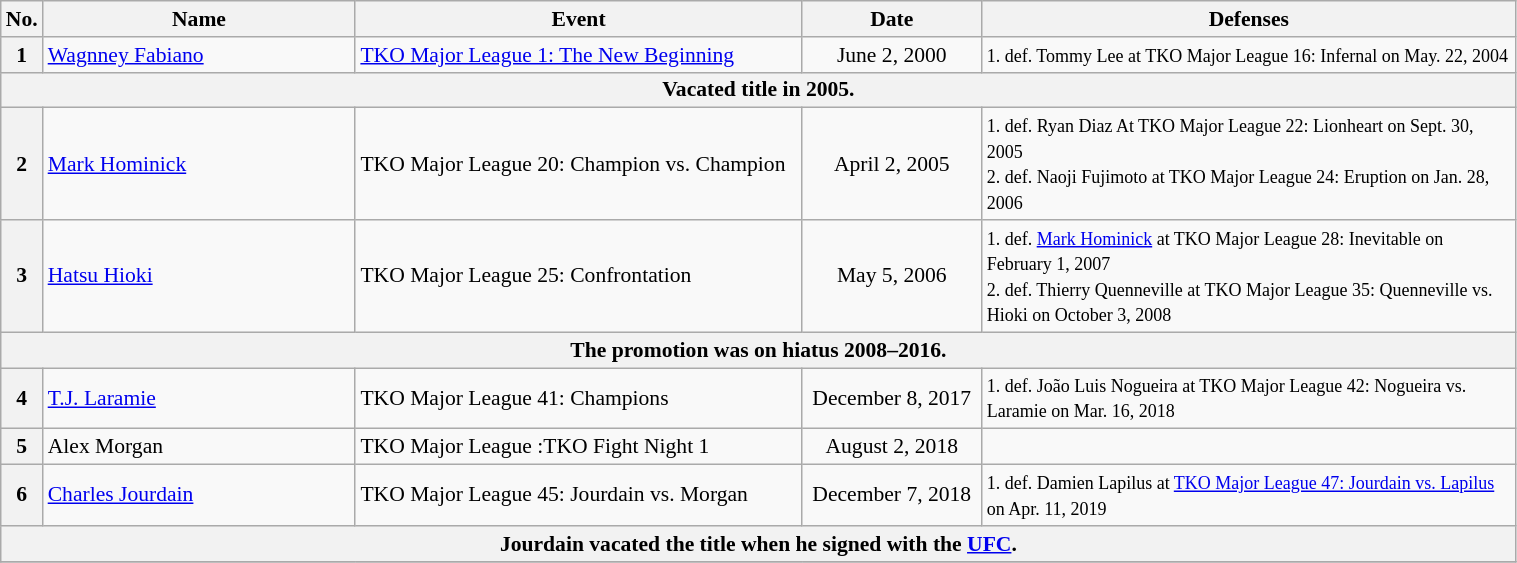<table class="wikitable" style="width:80%; font-size:90%">
<tr>
<th style= width:1%;">No.</th>
<th style= width:21%;">Name</th>
<th style= width:30%;">Event</th>
<th style=width:12%;">Date</th>
<th style= width:45%;">Defenses</th>
</tr>
<tr>
<th>1</th>
<td> <a href='#'>Wagnney Fabiano</a> <br></td>
<td><a href='#'>TKO Major League 1: The New Beginning</a> <br></td>
<td align=center>June 2, 2000</td>
<td><small>1. def. Tommy Lee at TKO Major League 16: Infernal on May. 22, 2004</small></td>
</tr>
<tr>
<th align=center colspan="6">Vacated title in 2005.</th>
</tr>
<tr>
<th>2</th>
<td> <a href='#'>Mark Hominick</a> <br></td>
<td>TKO Major League 20: Champion vs. Champion <br></td>
<td align=center>April 2, 2005</td>
<td><small>1. def. Ryan Diaz At TKO Major League 22: Lionheart on Sept. 30, 2005</small><br> <small>2. def. Naoji Fujimoto at TKO Major League 24: Eruption on Jan. 28, 2006</small></td>
</tr>
<tr>
<th>3</th>
<td> <a href='#'>Hatsu Hioki</a></td>
<td>TKO Major League 25: Confrontation <br></td>
<td align=center>May 5, 2006</td>
<td><small>1. def. <a href='#'>Mark Hominick</a> at TKO Major League 28: Inevitable on February 1, 2007</small><br> <small>2. def. Thierry Quenneville at TKO Major League 35: Quenneville vs. Hioki on  October 3, 2008</small></td>
</tr>
<tr>
<th align=center colspan="6">The promotion was on hiatus 2008–2016.</th>
</tr>
<tr>
<th>4</th>
<td> <a href='#'>T.J. Laramie</a> <br></td>
<td>TKO Major League 41: Champions <br></td>
<td align=center>December 8, 2017</td>
<td><small>1. def. João Luis Nogueira at TKO Major League 42: Nogueira vs. Laramie on Mar. 16, 2018</small></td>
</tr>
<tr>
<th>5</th>
<td> Alex Morgan</td>
<td>TKO Major League :TKO Fight Night 1 <br></td>
<td align=center>August 2, 2018</td>
<td></td>
</tr>
<tr>
<th>6</th>
<td> <a href='#'>Charles Jourdain</a></td>
<td>TKO Major League 45: Jourdain vs. Morgan <br></td>
<td align=center>December 7, 2018</td>
<td><small>1. def. Damien Lapilus at <a href='#'>TKO Major League 47: Jourdain vs. Lapilus</a> on Apr. 11, 2019</small></td>
</tr>
<tr>
<th align=center colspan="6">Jourdain vacated the title when he signed with the <a href='#'>UFC</a>.</th>
</tr>
<tr>
</tr>
</table>
